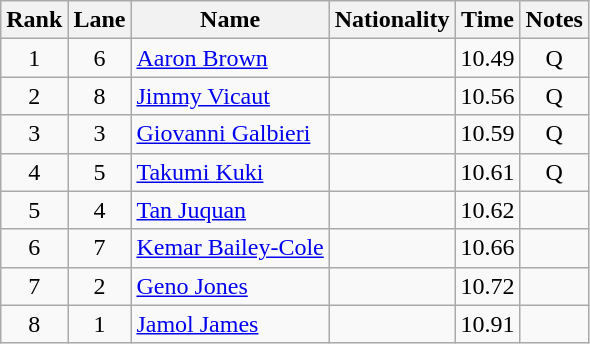<table class="wikitable sortable" style="text-align:center">
<tr>
<th>Rank</th>
<th>Lane</th>
<th>Name</th>
<th>Nationality</th>
<th>Time</th>
<th>Notes</th>
</tr>
<tr>
<td align=center>1</td>
<td align=center>6</td>
<td align=left><a href='#'>Aaron Brown</a></td>
<td align=left></td>
<td>10.49</td>
<td>Q</td>
</tr>
<tr>
<td align=center>2</td>
<td align=center>8</td>
<td align=left><a href='#'>Jimmy Vicaut</a></td>
<td align=left></td>
<td>10.56</td>
<td>Q</td>
</tr>
<tr>
<td align=center>3</td>
<td align=center>3</td>
<td align=left><a href='#'>Giovanni Galbieri</a></td>
<td align=left></td>
<td>10.59</td>
<td>Q</td>
</tr>
<tr>
<td align=center>4</td>
<td align=center>5</td>
<td align=left><a href='#'>Takumi Kuki</a></td>
<td align=left></td>
<td>10.61</td>
<td>Q</td>
</tr>
<tr>
<td align=center>5</td>
<td align=center>4</td>
<td align=left><a href='#'>Tan Juquan</a></td>
<td align=left></td>
<td>10.62</td>
<td></td>
</tr>
<tr>
<td align=center>6</td>
<td align=center>7</td>
<td align=left><a href='#'>Kemar Bailey-Cole</a></td>
<td align=left></td>
<td>10.66</td>
<td></td>
</tr>
<tr>
<td align=center>7</td>
<td align=center>2</td>
<td align=left><a href='#'>Geno Jones</a></td>
<td align=left></td>
<td>10.72</td>
<td></td>
</tr>
<tr>
<td align=center>8</td>
<td align=center>1</td>
<td align=left><a href='#'>Jamol James</a></td>
<td align=left></td>
<td>10.91</td>
<td></td>
</tr>
</table>
